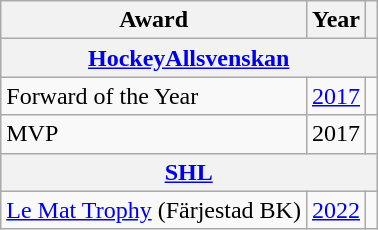<table class="wikitable">
<tr>
<th>Award</th>
<th>Year</th>
<th></th>
</tr>
<tr ALIGN="center" bgcolor="#e0e0e0">
<th colspan="3"><a href='#'>HockeyAllsvenskan</a></th>
</tr>
<tr>
<td>Forward of the Year</td>
<td><a href='#'>2017</a></td>
<td></td>
</tr>
<tr>
<td>MVP</td>
<td>2017</td>
<td></td>
</tr>
<tr ALIGN="center" bgcolor="#e0e0e0">
<th colspan="3"><a href='#'>SHL</a></th>
</tr>
<tr>
<td><a href='#'>Le Mat Trophy</a> (Färjestad BK)</td>
<td><a href='#'>2022</a></td>
<td></td>
</tr>
</table>
